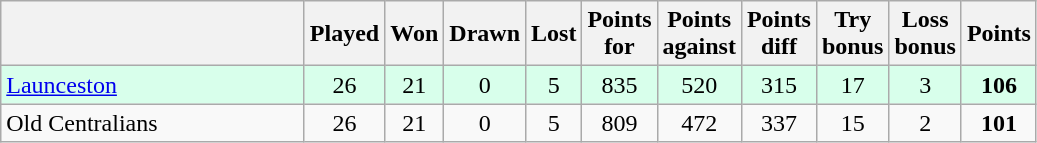<table class="wikitable" style="text-align:center">
<tr>
<th bgcolor="#efefef" width="195"></th>
<th bgcolor="#efefef" width="20">Played</th>
<th bgcolor="#efefef" width="20">Won</th>
<th bgcolor="#efefef" width="20">Drawn</th>
<th bgcolor="#efefef" width="20">Lost</th>
<th bgcolor="#efefef" width="20">Points for</th>
<th bgcolor="#efefef" width="20">Points against</th>
<th bgcolor="#efefef" width="20">Points diff</th>
<th bgcolor="#efefef" width="20">Try bonus</th>
<th bgcolor="#efefef" width="20">Loss bonus</th>
<th bgcolor="#efefef" width="20">Points</th>
</tr>
<tr bgcolor=#d8ffeb align=center>
<td style="text-align:left;"><a href='#'>Launceston</a></td>
<td>26</td>
<td>21</td>
<td>0</td>
<td>5</td>
<td>835</td>
<td>520</td>
<td>315</td>
<td>17</td>
<td>3</td>
<td><strong>106</strong></td>
</tr>
<tr>
<td align=left>Old Centralians</td>
<td>26</td>
<td>21</td>
<td>0</td>
<td>5</td>
<td>809</td>
<td>472</td>
<td>337</td>
<td>15</td>
<td>2</td>
<td><strong>101</strong></td>
</tr>
</table>
